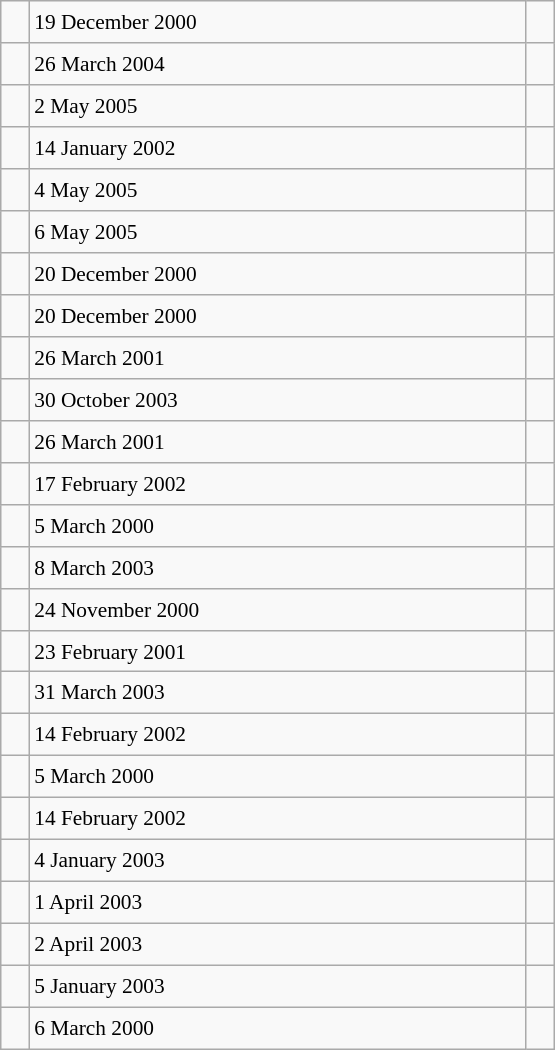<table class="wikitable" style="font-size: 89%; float: left; width: 26em; margin-right: 1em; height: 700px">
<tr>
<td></td>
<td>19 December 2000</td>
<td></td>
</tr>
<tr>
<td></td>
<td>26 March 2004</td>
<td></td>
</tr>
<tr>
<td></td>
<td>2 May 2005</td>
<td></td>
</tr>
<tr>
<td></td>
<td>14 January 2002</td>
<td></td>
</tr>
<tr>
<td></td>
<td>4 May 2005</td>
<td></td>
</tr>
<tr>
<td></td>
<td>6 May 2005</td>
<td></td>
</tr>
<tr>
<td></td>
<td>20 December 2000</td>
<td></td>
</tr>
<tr>
<td></td>
<td>20 December 2000</td>
<td></td>
</tr>
<tr>
<td></td>
<td>26 March 2001</td>
<td></td>
</tr>
<tr>
<td></td>
<td>30 October 2003</td>
<td></td>
</tr>
<tr>
<td></td>
<td>26 March 2001</td>
<td></td>
</tr>
<tr>
<td></td>
<td>17 February 2002</td>
<td></td>
</tr>
<tr>
<td></td>
<td>5 March 2000</td>
<td></td>
</tr>
<tr>
<td></td>
<td>8 March 2003</td>
<td></td>
</tr>
<tr>
<td></td>
<td>24 November 2000</td>
<td></td>
</tr>
<tr>
<td></td>
<td>23 February 2001</td>
<td></td>
</tr>
<tr>
<td></td>
<td>31 March 2003</td>
<td></td>
</tr>
<tr>
<td></td>
<td>14 February 2002</td>
<td></td>
</tr>
<tr>
<td></td>
<td>5 March 2000</td>
<td></td>
</tr>
<tr>
<td></td>
<td>14 February 2002</td>
<td></td>
</tr>
<tr>
<td></td>
<td>4 January 2003</td>
<td></td>
</tr>
<tr>
<td></td>
<td>1 April 2003</td>
<td></td>
</tr>
<tr>
<td></td>
<td>2 April 2003</td>
<td></td>
</tr>
<tr>
<td></td>
<td>5 January 2003</td>
<td></td>
</tr>
<tr>
<td></td>
<td>6 March 2000</td>
<td></td>
</tr>
</table>
